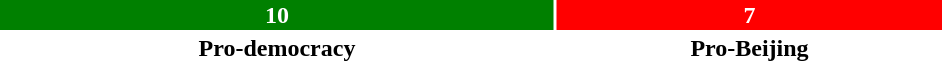<table style="width:50%; text-align:center;">
<tr style="color:white;">
<td style="background:green; width:59%;"><strong>10</strong></td>
<td style="background:red; width:41%;"><strong>7</strong></td>
</tr>
<tr>
<td><span><strong>Pro-democracy</strong></span></td>
<td><span><strong>Pro-Beijing</strong></span></td>
</tr>
</table>
